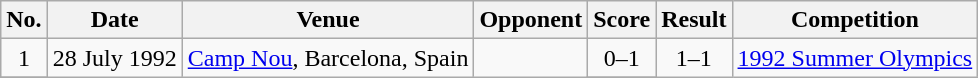<table class="wikitable sortable">
<tr>
<th scope="col">No.</th>
<th scope="col">Date</th>
<th scope="col">Venue</th>
<th scope="col">Opponent</th>
<th scope="col">Score</th>
<th scope="col">Result</th>
<th scope="col">Competition</th>
</tr>
<tr>
<td style="text-align:center">1</td>
<td rowspan="3">28 July 1992</td>
<td rowspan="3"><a href='#'>Camp Nou</a>, Barcelona, Spain</td>
<td rowspan="3"></td>
<td style="text-align:center">0–1</td>
<td rowspan="3" style="text-align:center">1–1</td>
<td rowspan="3"><a href='#'>1992 Summer Olympics</a></td>
</tr>
<tr>
</tr>
</table>
